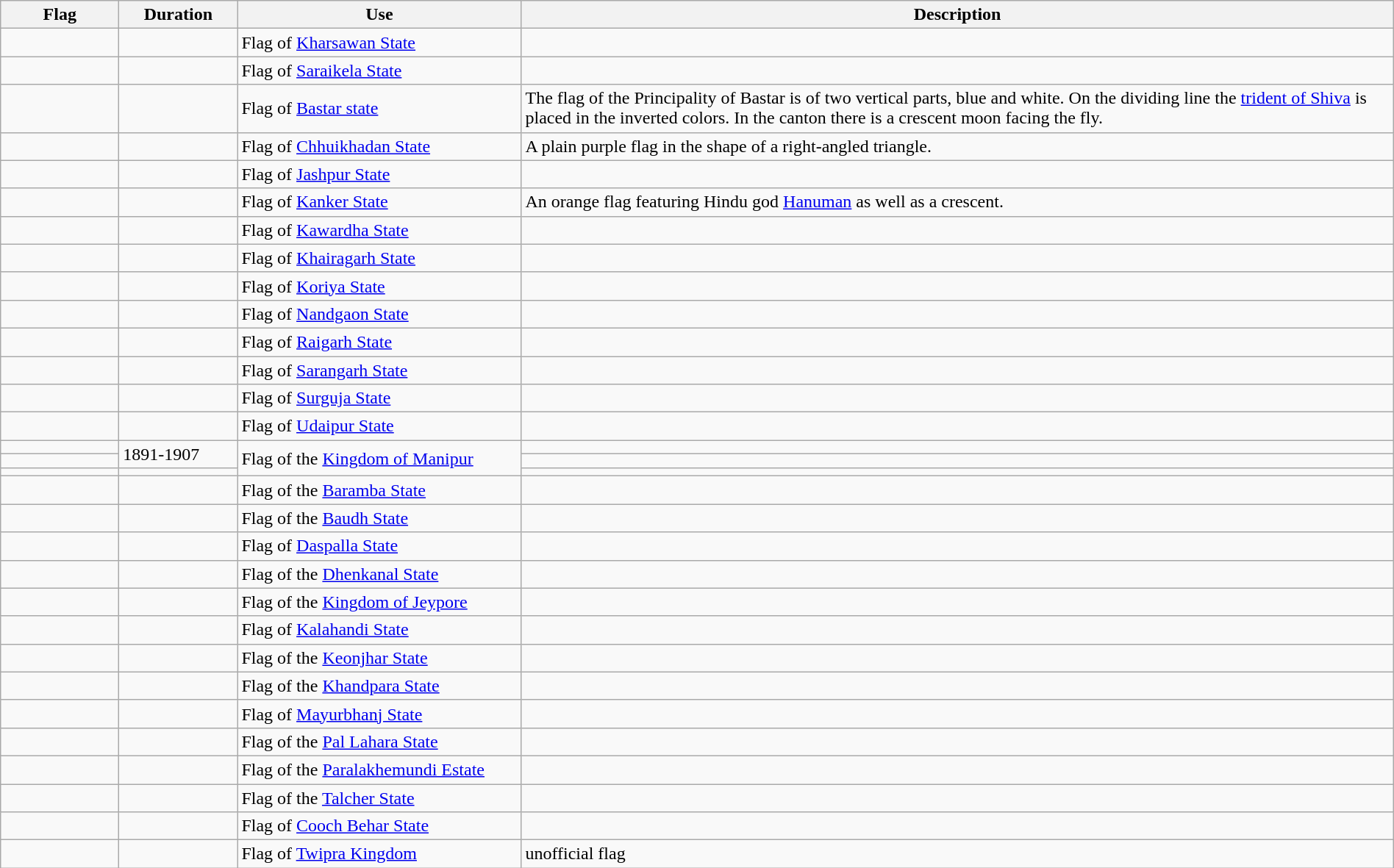<table class="wikitable" width="100%">
<tr>
<th style="width:100px;">Flag</th>
<th style="width:100px;">Duration</th>
<th style="width:250px;">Use</th>
<th style="min-width:250px">Description</th>
</tr>
<tr>
<td></td>
<td></td>
<td>Flag of <a href='#'>Kharsawan State</a></td>
<td></td>
</tr>
<tr>
<td></td>
<td></td>
<td>Flag of <a href='#'>Saraikela State</a></td>
<td></td>
</tr>
<tr>
<td></td>
<td></td>
<td>Flag of <a href='#'>Bastar state</a></td>
<td>The flag of the Principality of Bastar is of two vertical parts, blue and white. On the dividing line the <a href='#'>trident of Shiva</a> is placed in the inverted colors. In the canton there is a crescent moon facing the fly.</td>
</tr>
<tr>
<td></td>
<td></td>
<td>Flag of <a href='#'>Chhuikhadan State</a></td>
<td>A plain purple flag in the shape of a right-angled triangle.</td>
</tr>
<tr>
<td></td>
<td></td>
<td>Flag of <a href='#'>Jashpur State</a></td>
<td></td>
</tr>
<tr>
<td></td>
<td></td>
<td>Flag of <a href='#'>Kanker State</a></td>
<td>An orange flag featuring Hindu god <a href='#'>Hanuman</a> as well as a crescent.</td>
</tr>
<tr>
<td></td>
<td></td>
<td>Flag of <a href='#'>Kawardha State</a></td>
<td></td>
</tr>
<tr>
<td></td>
<td></td>
<td>Flag of <a href='#'>Khairagarh State</a></td>
<td></td>
</tr>
<tr>
<td></td>
<td></td>
<td>Flag of <a href='#'>Koriya State</a></td>
<td></td>
</tr>
<tr>
<td></td>
<td></td>
<td>Flag of <a href='#'>Nandgaon State</a></td>
<td></td>
</tr>
<tr>
<td></td>
<td></td>
<td>Flag of <a href='#'>Raigarh State</a></td>
<td></td>
</tr>
<tr>
<td></td>
<td></td>
<td>Flag of <a href='#'>Sarangarh State</a></td>
<td></td>
</tr>
<tr>
<td></td>
<td></td>
<td>Flag of <a href='#'>Surguja State</a></td>
<td></td>
</tr>
<tr>
<td></td>
<td></td>
<td>Flag of <a href='#'>Udaipur State</a></td>
<td></td>
</tr>
<tr>
<td></td>
<td rowspan="2">1891-1907</td>
<td rowspan="3">Flag of the <a href='#'>Kingdom of Manipur</a></td>
<td></td>
</tr>
<tr>
<td></td>
<td></td>
</tr>
<tr>
<td></td>
<td></td>
<td></td>
</tr>
<tr>
<td></td>
<td></td>
<td>Flag of the <a href='#'>Baramba State</a></td>
<td></td>
</tr>
<tr>
<td></td>
<td></td>
<td>Flag of the <a href='#'>Baudh State</a></td>
<td></td>
</tr>
<tr>
<td></td>
<td></td>
<td>Flag of <a href='#'>Daspalla State</a></td>
<td></td>
</tr>
<tr>
<td></td>
<td></td>
<td>Flag of the <a href='#'>Dhenkanal State</a></td>
<td></td>
</tr>
<tr>
<td></td>
<td></td>
<td>Flag of the <a href='#'>Kingdom of Jeypore</a></td>
<td></td>
</tr>
<tr>
<td></td>
<td></td>
<td>Flag of <a href='#'>Kalahandi State</a></td>
<td></td>
</tr>
<tr>
<td></td>
<td></td>
<td>Flag of the <a href='#'>Keonjhar State</a></td>
<td></td>
</tr>
<tr>
<td></td>
<td></td>
<td>Flag of the <a href='#'>Khandpara State</a></td>
<td></td>
</tr>
<tr>
<td></td>
<td></td>
<td>Flag of <a href='#'>Mayurbhanj State</a></td>
<td></td>
</tr>
<tr>
<td></td>
<td></td>
<td>Flag of the <a href='#'>Pal Lahara State</a></td>
<td></td>
</tr>
<tr>
<td></td>
<td></td>
<td>Flag of the <a href='#'>Paralakhemundi Estate</a></td>
<td></td>
</tr>
<tr>
<td></td>
<td></td>
<td>Flag of the <a href='#'>Talcher State</a></td>
<td></td>
</tr>
<tr>
<td></td>
<td></td>
<td>Flag of <a href='#'>Cooch Behar State</a></td>
<td></td>
</tr>
<tr>
<td></td>
<td></td>
<td>Flag of <a href='#'>Twipra Kingdom</a></td>
<td>unofficial flag</td>
</tr>
</table>
